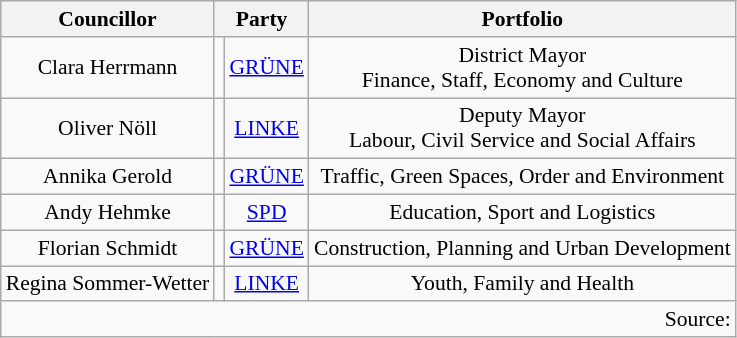<table class=wikitable style="font-size:90%; text-align:center">
<tr>
<th>Councillor</th>
<th colspan=2>Party</th>
<th>Portfolio</th>
</tr>
<tr>
<td>Clara Herrmann</td>
<td bgcolor=></td>
<td><a href='#'>GRÜNE</a></td>
<td>District Mayor<br>Finance, Staff, Economy and Culture</td>
</tr>
<tr>
<td>Oliver Nöll</td>
<td bgcolor=></td>
<td><a href='#'>LINKE</a></td>
<td>Deputy Mayor<br>Labour, Civil Service and Social Affairs</td>
</tr>
<tr>
<td>Annika Gerold</td>
<td bgcolor=></td>
<td><a href='#'>GRÜNE</a></td>
<td>Traffic, Green Spaces, Order and Environment</td>
</tr>
<tr>
<td>Andy Hehmke</td>
<td bgcolor=></td>
<td><a href='#'>SPD</a></td>
<td>Education, Sport and Logistics</td>
</tr>
<tr>
<td>Florian Schmidt</td>
<td bgcolor=></td>
<td><a href='#'>GRÜNE</a></td>
<td>Construction, Planning and Urban Development</td>
</tr>
<tr>
<td>Regina Sommer-Wetter</td>
<td bgcolor=></td>
<td><a href='#'>LINKE</a></td>
<td>Youth, Family and Health</td>
</tr>
<tr>
<td colspan=4 align=right>Source: </td>
</tr>
</table>
